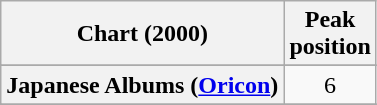<table class="wikitable sortable plainrowheaders" style="text-align:center">
<tr>
<th scope="col">Chart (2000)</th>
<th scope="col">Peak<br>position</th>
</tr>
<tr>
</tr>
<tr>
</tr>
<tr>
</tr>
<tr>
</tr>
<tr>
</tr>
<tr>
<th scope="row">Japanese Albums (<a href='#'>Oricon</a>)</th>
<td>6</td>
</tr>
<tr>
</tr>
<tr>
</tr>
<tr>
</tr>
<tr>
</tr>
<tr>
</tr>
</table>
